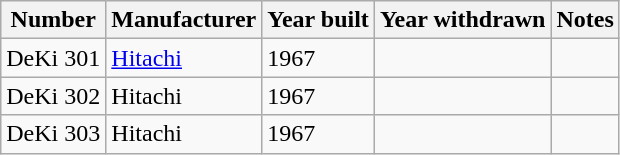<table class="wikitable">
<tr>
<th>Number</th>
<th>Manufacturer</th>
<th>Year built</th>
<th>Year withdrawn</th>
<th>Notes</th>
</tr>
<tr>
<td>DeKi 301</td>
<td><a href='#'>Hitachi</a></td>
<td>1967</td>
<td></td>
<td></td>
</tr>
<tr>
<td>DeKi 302</td>
<td>Hitachi</td>
<td>1967</td>
<td></td>
<td></td>
</tr>
<tr>
<td>DeKi 303</td>
<td>Hitachi</td>
<td>1967</td>
<td></td>
<td></td>
</tr>
</table>
